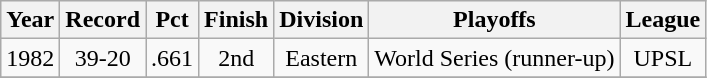<table class="wikitable">
<tr style="background: #F2F2F2;">
<th>Year</th>
<th>Record</th>
<th>Pct</th>
<th>Finish</th>
<th>Division</th>
<th>Playoffs</th>
<th>League</th>
</tr>
<tr align=center>
<td>1982</td>
<td>39-20</td>
<td>.661</td>
<td>2nd</td>
<td>Eastern</td>
<td>World Series (runner-up)</td>
<td>UPSL</td>
</tr>
<tr align=center>
</tr>
</table>
